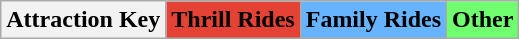<table class="wikitable">
<tr>
<th>Attraction Key</th>
<th style="background-color: #e34234">Thrill Rides</th>
<th style="background-color: #66b3ff">Family Rides</th>
<th style="background-color: #70FF6E">Other</th>
</tr>
</table>
